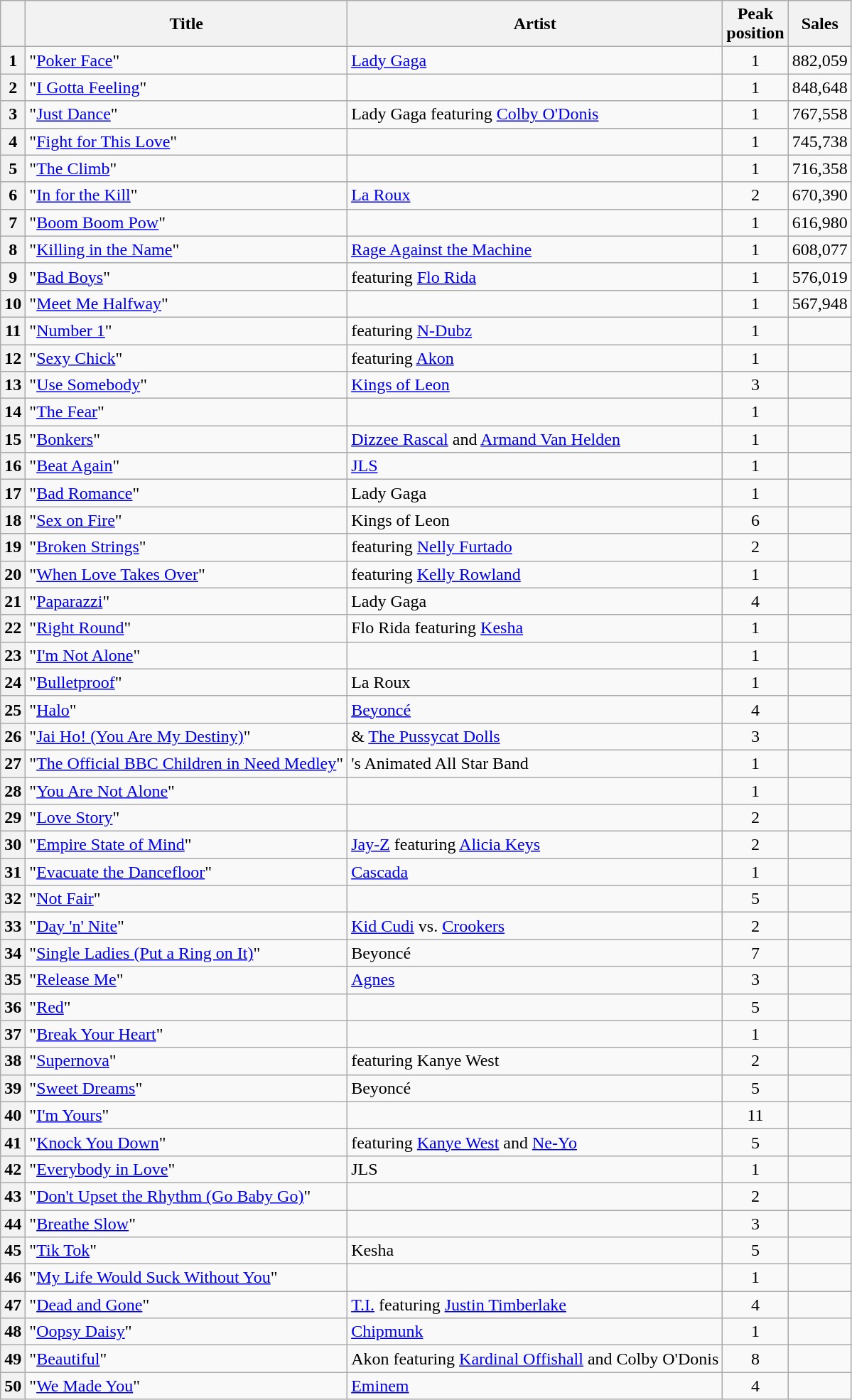<table class="wikitable sortable plainrowheaders">
<tr>
<th scope=col></th>
<th scope=col>Title</th>
<th scope=col>Artist</th>
<th scope=col>Peak<br>position</th>
<th scope=col>Sales</th>
</tr>
<tr>
<th scope=row style="text-align:center;">1</th>
<td>"<a href='#'>Poker Face</a>"</td>
<td><a href='#'>Lady Gaga</a></td>
<td align="center">1</td>
<td align="right">882,059</td>
</tr>
<tr>
<th scope=row style="text-align:center;">2</th>
<td>"<a href='#'>I Gotta Feeling</a>"</td>
<td></td>
<td align="center">1</td>
<td align="right">848,648</td>
</tr>
<tr>
<th scope=row style="text-align:center;">3</th>
<td>"<a href='#'>Just Dance</a>"</td>
<td>Lady Gaga featuring <a href='#'>Colby O'Donis</a></td>
<td align="center">1</td>
<td align="right">767,558</td>
</tr>
<tr>
<th scope=row style="text-align:center;">4</th>
<td>"<a href='#'>Fight for This Love</a>"</td>
<td></td>
<td align="center">1</td>
<td align="right">745,738</td>
</tr>
<tr>
<th scope=row style="text-align:center;">5</th>
<td>"<a href='#'>The Climb</a>"</td>
<td></td>
<td align="center">1</td>
<td align="right">716,358</td>
</tr>
<tr>
<th scope=row style="text-align:center;">6</th>
<td>"<a href='#'>In for the Kill</a>"</td>
<td><a href='#'>La Roux</a></td>
<td align="center">2</td>
<td align="right">670,390</td>
</tr>
<tr>
<th scope=row style="text-align:center;">7</th>
<td>"<a href='#'>Boom Boom Pow</a>"</td>
<td></td>
<td align="center">1</td>
<td align="right">616,980</td>
</tr>
<tr>
<th scope=row style="text-align:center;">8</th>
<td>"<a href='#'>Killing in the Name</a>"</td>
<td><a href='#'>Rage Against the Machine</a></td>
<td align="center">1</td>
<td align="right">608,077</td>
</tr>
<tr>
<th scope=row style="text-align:center;">9</th>
<td>"<a href='#'>Bad Boys</a>"</td>
<td> featuring <a href='#'>Flo Rida</a></td>
<td align="center">1</td>
<td align="right">576,019</td>
</tr>
<tr>
<th scope=row style="text-align:center;">10</th>
<td>"<a href='#'>Meet Me Halfway</a>"</td>
<td></td>
<td align="center">1</td>
<td align="right">567,948</td>
</tr>
<tr>
<th scope=row style="text-align:center;">11</th>
<td>"<a href='#'>Number 1</a>"</td>
<td> featuring <a href='#'>N-Dubz</a></td>
<td align="center">1</td>
<td></td>
</tr>
<tr>
<th scope=row style="text-align:center;">12</th>
<td>"<a href='#'>Sexy Chick</a>"</td>
<td> featuring <a href='#'>Akon</a></td>
<td align="center">1</td>
<td></td>
</tr>
<tr>
<th scope=row style="text-align:center;">13</th>
<td>"<a href='#'>Use Somebody</a>"</td>
<td><a href='#'>Kings of Leon</a></td>
<td align="center">3</td>
<td></td>
</tr>
<tr>
<th scope=row style="text-align:center;">14</th>
<td>"<a href='#'>The Fear</a>"</td>
<td></td>
<td align="center">1</td>
<td></td>
</tr>
<tr>
<th scope=row style="text-align:center;">15</th>
<td>"<a href='#'>Bonkers</a>"</td>
<td><a href='#'>Dizzee Rascal</a> and <a href='#'>Armand Van Helden</a></td>
<td align="center">1</td>
<td></td>
</tr>
<tr>
<th scope=row style="text-align:center;">16</th>
<td>"<a href='#'>Beat Again</a>"</td>
<td><a href='#'>JLS</a></td>
<td align="center">1</td>
<td></td>
</tr>
<tr>
<th scope=row style="text-align:center;">17</th>
<td>"<a href='#'>Bad Romance</a>"</td>
<td>Lady Gaga</td>
<td align="center">1</td>
<td></td>
</tr>
<tr>
<th scope=row style="text-align:center;">18</th>
<td>"<a href='#'>Sex on Fire</a>"</td>
<td>Kings of Leon</td>
<td align="center">6</td>
<td></td>
</tr>
<tr>
<th scope=row style="text-align:center;">19</th>
<td>"<a href='#'>Broken Strings</a>"</td>
<td> featuring <a href='#'>Nelly Furtado</a></td>
<td align="center">2</td>
<td></td>
</tr>
<tr>
<th scope=row style="text-align:center;">20</th>
<td>"<a href='#'>When Love Takes Over</a>"</td>
<td> featuring <a href='#'>Kelly Rowland</a></td>
<td align="center">1</td>
<td></td>
</tr>
<tr>
<th scope=row style="text-align:center;">21</th>
<td>"<a href='#'>Paparazzi</a>"</td>
<td>Lady Gaga</td>
<td align="center">4</td>
<td></td>
</tr>
<tr>
<th scope=row style="text-align:center;">22</th>
<td>"<a href='#'>Right Round</a>"</td>
<td>Flo Rida featuring <a href='#'>Kesha</a></td>
<td align="center">1</td>
<td></td>
</tr>
<tr>
<th scope=row style="text-align:center;">23</th>
<td>"<a href='#'>I'm Not Alone</a>"</td>
<td></td>
<td align="center">1</td>
<td></td>
</tr>
<tr>
<th scope=row style="text-align:center;">24</th>
<td>"<a href='#'>Bulletproof</a>"</td>
<td>La Roux</td>
<td align="center">1</td>
<td></td>
</tr>
<tr>
<th scope=row style="text-align:center;">25</th>
<td>"<a href='#'>Halo</a>"</td>
<td><a href='#'>Beyoncé</a></td>
<td align="center">4</td>
<td></td>
</tr>
<tr>
<th scope=row style="text-align:center;">26</th>
<td>"<a href='#'>Jai Ho! (You Are My Destiny)</a>"</td>
<td> & <a href='#'>The Pussycat Dolls</a></td>
<td align="center">3</td>
<td></td>
</tr>
<tr>
<th scope=row style="text-align:center;">27</th>
<td>"<a href='#'>The Official BBC Children in Need Medley</a>"</td>
<td>'s Animated All Star Band</td>
<td align="center">1</td>
<td></td>
</tr>
<tr>
<th scope=row style="text-align:center;">28</th>
<td>"<a href='#'>You Are Not Alone</a>"</td>
<td></td>
<td align="center">1</td>
<td></td>
</tr>
<tr>
<th scope=row style="text-align:center;">29</th>
<td>"<a href='#'>Love Story</a>"</td>
<td></td>
<td align="center">2</td>
<td></td>
</tr>
<tr>
<th scope=row style="text-align:center;">30</th>
<td>"<a href='#'>Empire State of Mind</a>"</td>
<td><a href='#'>Jay-Z</a> featuring <a href='#'>Alicia Keys</a></td>
<td align="center">2</td>
<td></td>
</tr>
<tr>
<th scope=row style="text-align:center;">31</th>
<td>"<a href='#'>Evacuate the Dancefloor</a>"</td>
<td><a href='#'>Cascada</a></td>
<td align="center">1</td>
<td></td>
</tr>
<tr>
<th scope=row style="text-align:center;">32</th>
<td>"<a href='#'>Not Fair</a>"</td>
<td></td>
<td align="center">5</td>
<td></td>
</tr>
<tr>
<th scope=row style="text-align:center;">33</th>
<td>"<a href='#'>Day 'n' Nite</a>"</td>
<td><a href='#'>Kid Cudi</a> vs. <a href='#'>Crookers</a></td>
<td align="center">2</td>
<td></td>
</tr>
<tr>
<th scope=row style="text-align:center;">34</th>
<td>"<a href='#'>Single Ladies (Put a Ring on It)</a>"</td>
<td>Beyoncé</td>
<td align="center">7</td>
<td></td>
</tr>
<tr>
<th scope=row style="text-align:center;">35</th>
<td>"<a href='#'>Release Me</a>"</td>
<td><a href='#'>Agnes</a></td>
<td align="center">3</td>
<td></td>
</tr>
<tr>
<th scope=row style="text-align:center;">36</th>
<td>"<a href='#'>Red</a>"</td>
<td></td>
<td align="center">5</td>
<td></td>
</tr>
<tr>
<th scope=row style="text-align:center;">37</th>
<td>"<a href='#'>Break Your Heart</a>"</td>
<td></td>
<td align="center">1</td>
<td></td>
</tr>
<tr>
<th scope=row style="text-align:center;">38</th>
<td>"<a href='#'>Supernova</a>"</td>
<td> featuring Kanye West</td>
<td align="center">2</td>
<td></td>
</tr>
<tr>
<th scope=row style="text-align:center;">39</th>
<td>"<a href='#'>Sweet Dreams</a>"</td>
<td>Beyoncé</td>
<td align="center">5</td>
<td></td>
</tr>
<tr>
<th scope=row style="text-align:center;">40</th>
<td>"<a href='#'>I'm Yours</a>"</td>
<td></td>
<td align="center">11</td>
<td></td>
</tr>
<tr>
<th scope=row style="text-align:center;">41</th>
<td>"<a href='#'>Knock You Down</a>"</td>
<td> featuring <a href='#'>Kanye West</a> and <a href='#'>Ne-Yo</a></td>
<td align="center">5</td>
<td></td>
</tr>
<tr>
<th scope=row style="text-align:center;">42</th>
<td>"<a href='#'>Everybody in Love</a>"</td>
<td>JLS</td>
<td align="center">1</td>
<td></td>
</tr>
<tr>
<th scope=row style="text-align:center;">43</th>
<td>"<a href='#'>Don't Upset the Rhythm (Go Baby Go)</a>"</td>
<td></td>
<td align="center">2</td>
<td></td>
</tr>
<tr>
<th scope=row style="text-align:center;">44</th>
<td>"<a href='#'>Breathe Slow</a>"</td>
<td></td>
<td align="center">3</td>
<td></td>
</tr>
<tr>
<th scope=row style="text-align:center;">45</th>
<td>"<a href='#'>Tik Tok</a>"</td>
<td>Kesha</td>
<td align="center">5</td>
<td></td>
</tr>
<tr>
<th scope=row style="text-align:center;">46</th>
<td>"<a href='#'>My Life Would Suck Without You</a>"</td>
<td></td>
<td align="center">1</td>
<td></td>
</tr>
<tr>
<th scope=row style="text-align:center;">47</th>
<td>"<a href='#'>Dead and Gone</a>"</td>
<td><a href='#'>T.I.</a> featuring <a href='#'>Justin Timberlake</a></td>
<td align="center">4</td>
<td></td>
</tr>
<tr>
<th scope=row style="text-align:center;">48</th>
<td>"<a href='#'>Oopsy Daisy</a>"</td>
<td><a href='#'>Chipmunk</a></td>
<td align="center">1</td>
<td></td>
</tr>
<tr>
<th scope=row style="text-align:center;">49</th>
<td>"<a href='#'>Beautiful</a>"</td>
<td>Akon featuring <a href='#'>Kardinal Offishall</a> and Colby O'Donis</td>
<td align="center">8</td>
<td></td>
</tr>
<tr>
<th scope=row style="text-align:center;">50</th>
<td>"<a href='#'>We Made You</a>"</td>
<td><a href='#'>Eminem</a></td>
<td align="center">4</td>
<td></td>
</tr>
</table>
